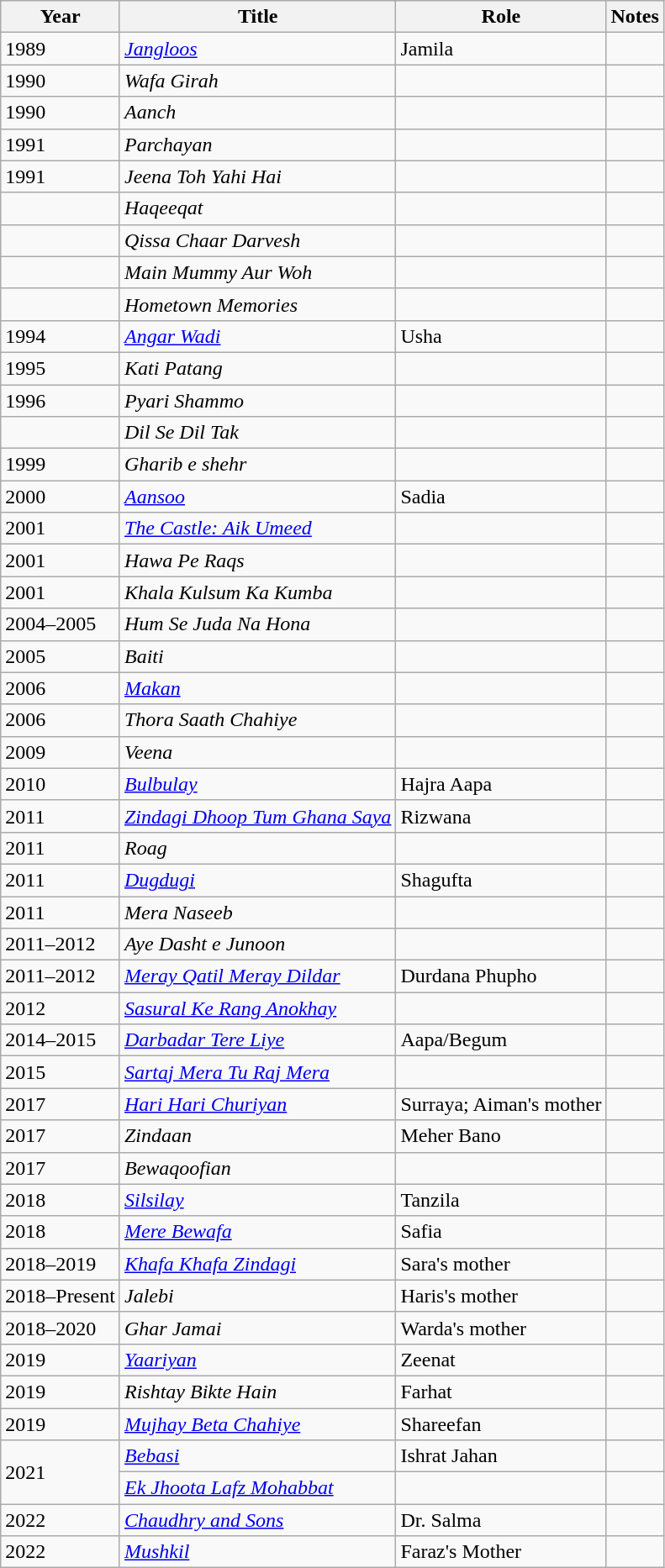<table class="wikitable">
<tr>
<th>Year</th>
<th>Title</th>
<th>Role</th>
<th>Notes</th>
</tr>
<tr>
<td>1989</td>
<td><em><a href='#'>Jangloos</a></em></td>
<td>Jamila</td>
<td></td>
</tr>
<tr>
<td>1990</td>
<td><em>Wafa Girah</em></td>
<td></td>
<td></td>
</tr>
<tr>
<td>1990</td>
<td><em>Aanch</em></td>
<td></td>
<td></td>
</tr>
<tr>
<td>1991</td>
<td><em>Parchayan</em></td>
<td></td>
<td></td>
</tr>
<tr>
<td>1991</td>
<td><em>Jeena Toh Yahi Hai</em></td>
<td></td>
<td></td>
</tr>
<tr>
<td></td>
<td><em>Haqeeqat</em></td>
<td></td>
<td></td>
</tr>
<tr>
<td></td>
<td><em>Qissa Chaar Darvesh</em></td>
<td></td>
<td></td>
</tr>
<tr>
<td></td>
<td><em>Main Mummy Aur Woh</em></td>
<td></td>
<td></td>
</tr>
<tr>
<td></td>
<td><em>Hometown Memories</em></td>
<td></td>
<td></td>
</tr>
<tr>
<td>1994</td>
<td><em><a href='#'>Angar Wadi</a></em></td>
<td>Usha</td>
<td></td>
</tr>
<tr>
<td>1995</td>
<td><em>Kati Patang</em></td>
<td></td>
<td></td>
</tr>
<tr>
<td>1996</td>
<td><em>Pyari Shammo</em></td>
<td></td>
<td></td>
</tr>
<tr>
<td></td>
<td><em>Dil Se Dil Tak</em></td>
<td></td>
<td></td>
</tr>
<tr>
<td>1999</td>
<td><em>Gharib e shehr</em></td>
<td></td>
<td></td>
</tr>
<tr>
<td>2000</td>
<td><em><a href='#'>Aansoo</a></em></td>
<td>Sadia</td>
<td></td>
</tr>
<tr>
<td>2001</td>
<td><em><a href='#'>The Castle: Aik Umeed</a></em></td>
<td></td>
<td></td>
</tr>
<tr>
<td>2001</td>
<td><em>Hawa Pe Raqs</em></td>
<td></td>
<td></td>
</tr>
<tr>
<td>2001</td>
<td><em>Khala Kulsum Ka Kumba</em></td>
<td></td>
<td></td>
</tr>
<tr>
<td>2004–2005</td>
<td><em>Hum Se Juda Na Hona</em></td>
<td></td>
<td></td>
</tr>
<tr>
<td>2005</td>
<td><em>Baiti</em></td>
<td></td>
<td></td>
</tr>
<tr>
<td>2006</td>
<td><a href='#'><em>Makan</em></a></td>
<td></td>
<td></td>
</tr>
<tr>
<td>2006</td>
<td><em>Thora Saath Chahiye</em></td>
<td></td>
<td></td>
</tr>
<tr>
<td>2009</td>
<td><em>Veena</em></td>
<td></td>
<td></td>
</tr>
<tr>
<td>2010</td>
<td><em><a href='#'>Bulbulay</a></em></td>
<td>Hajra Aapa</td>
<td></td>
</tr>
<tr>
<td>2011</td>
<td><em><a href='#'>Zindagi Dhoop Tum Ghana Saya</a></em></td>
<td>Rizwana</td>
<td></td>
</tr>
<tr>
<td>2011</td>
<td><em>Roag</em></td>
<td></td>
<td></td>
</tr>
<tr>
<td>2011</td>
<td><em><a href='#'>Dugdugi</a></em></td>
<td>Shagufta</td>
<td></td>
</tr>
<tr>
<td>2011</td>
<td><em>Mera Naseeb</em></td>
<td></td>
<td></td>
</tr>
<tr>
<td>2011–2012</td>
<td><em>Aye Dasht e Junoon</em></td>
<td></td>
<td></td>
</tr>
<tr>
<td>2011–2012</td>
<td><em><a href='#'>Meray Qatil Meray Dildar</a></em></td>
<td>Durdana Phupho</td>
<td></td>
</tr>
<tr>
<td>2012</td>
<td><em><a href='#'>Sasural Ke Rang Anokhay</a></em></td>
<td></td>
<td></td>
</tr>
<tr>
<td>2014–2015</td>
<td><em><a href='#'>Darbadar Tere Liye</a></em></td>
<td>Aapa/Begum</td>
<td></td>
</tr>
<tr>
<td>2015</td>
<td><em><a href='#'>Sartaj Mera Tu Raj Mera</a></em></td>
<td></td>
<td></td>
</tr>
<tr>
<td>2017</td>
<td><em><a href='#'>Hari Hari Churiyan</a></em></td>
<td>Surraya; Aiman's mother</td>
<td></td>
</tr>
<tr>
<td>2017</td>
<td><em>Zindaan</em></td>
<td>Meher Bano</td>
<td></td>
</tr>
<tr>
<td>2017</td>
<td><em>Bewaqoofian</em></td>
<td></td>
<td></td>
</tr>
<tr>
<td>2018</td>
<td><em><a href='#'>Silsilay</a></em></td>
<td>Tanzila</td>
<td></td>
</tr>
<tr>
<td>2018</td>
<td><em><a href='#'>Mere Bewafa</a></em></td>
<td>Safia</td>
<td></td>
</tr>
<tr>
<td>2018–2019</td>
<td><em><a href='#'>Khafa Khafa Zindagi</a></em></td>
<td>Sara's mother</td>
<td></td>
</tr>
<tr>
<td>2018–Present</td>
<td><em> Jalebi</em></td>
<td>Haris's mother</td>
<td></td>
</tr>
<tr>
<td>2018–2020</td>
<td><em>Ghar Jamai</em></td>
<td>Warda's mother</td>
<td></td>
</tr>
<tr>
<td>2019</td>
<td><em><a href='#'>Yaariyan</a></em></td>
<td>Zeenat</td>
<td></td>
</tr>
<tr>
<td>2019</td>
<td><em>Rishtay Bikte Hain</em></td>
<td>Farhat</td>
<td></td>
</tr>
<tr>
<td>2019</td>
<td><em><a href='#'>Mujhay Beta Chahiye</a></em></td>
<td>Shareefan</td>
<td></td>
</tr>
<tr>
<td rowspan="2">2021</td>
<td><em><a href='#'>Bebasi</a></em></td>
<td>Ishrat Jahan</td>
<td></td>
</tr>
<tr>
<td><em><a href='#'>Ek Jhoota Lafz Mohabbat</a></em></td>
<td></td>
<td></td>
</tr>
<tr>
<td>2022</td>
<td><em><a href='#'>Chaudhry and Sons</a></em></td>
<td>Dr. Salma</td>
<td></td>
</tr>
<tr>
<td>2022</td>
<td><em><a href='#'>Mushkil</a></em></td>
<td>Faraz's Mother</td>
<td></td>
</tr>
</table>
